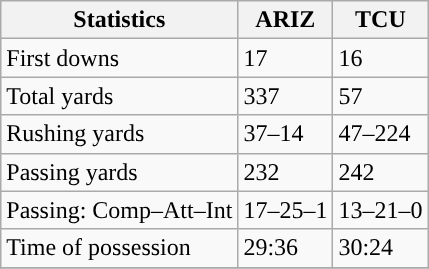<table class="wikitable" style="float: left;">
<tr>
<th>Statistics</th>
<th>ARIZ</th>
<th>TCU</th>
</tr>
<tr>
<td>First downs</td>
<td>17</td>
<td>16</td>
</tr>
<tr>
<td>Total yards</td>
<td>337</td>
<td>57</td>
</tr>
<tr>
<td>Rushing yards</td>
<td>37–14</td>
<td>47–224</td>
</tr>
<tr>
<td>Passing yards</td>
<td>232</td>
<td>242</td>
</tr>
<tr>
<td>Passing: Comp–Att–Int</td>
<td>17–25–1</td>
<td>13–21–0</td>
</tr>
<tr>
<td>Time of possession</td>
<td>29:36</td>
<td>30:24</td>
</tr>
<tr>
</tr>
</table>
